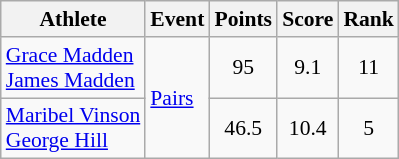<table class=wikitable style=font-size:90%;text-align:center>
<tr>
<th>Athlete</th>
<th>Event</th>
<th>Points</th>
<th>Score</th>
<th>Rank</th>
</tr>
<tr>
<td align=left><a href='#'>Grace Madden</a><br><a href='#'>James Madden</a></td>
<td align=left rowspan=2><a href='#'>Pairs</a></td>
<td>95</td>
<td>9.1</td>
<td>11</td>
</tr>
<tr>
<td align=left><a href='#'>Maribel Vinson</a><br><a href='#'>George Hill</a></td>
<td>46.5</td>
<td>10.4</td>
<td>5</td>
</tr>
</table>
